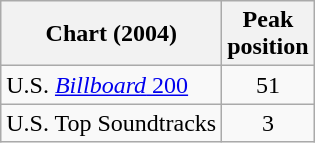<table class="wikitable">
<tr>
<th>Chart (2004)</th>
<th>Peak<br>position</th>
</tr>
<tr>
<td align="left">U.S. <a href='#'><em>Billboard</em> 200</a></td>
<td style="text-align:center;">51</td>
</tr>
<tr>
<td align="left">U.S. Top Soundtracks</td>
<td style="text-align:center;">3</td>
</tr>
</table>
